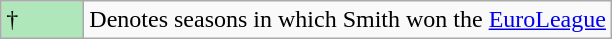<table class="wikitable">
<tr>
<td style="background:#AFE6BA; width:3em;">†</td>
<td>Denotes seasons in which Smith won the <a href='#'>EuroLeague</a></td>
</tr>
</table>
